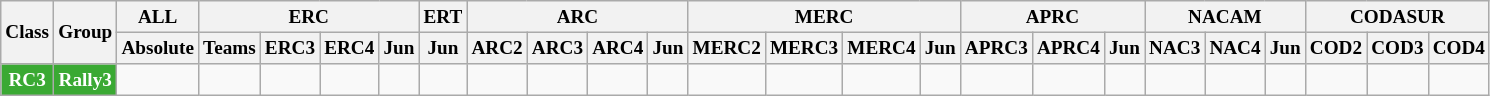<table class="wikitable" style="font-size:80%">
<tr>
<th rowspan="2">Class</th>
<th rowspan="2">Group</th>
<th>ALL</th>
<th colspan="4">ERC</th>
<th>ERT</th>
<th colspan="4">ARC</th>
<th colspan="4">MERC</th>
<th colspan="3">APRC</th>
<th colspan="3">NACAM</th>
<th colspan="3">CODASUR</th>
</tr>
<tr>
<th>Absolute</th>
<th>Teams</th>
<th>ERC3</th>
<th>ERC4</th>
<th>Jun</th>
<th>Jun</th>
<th>ARC2</th>
<th>ARC3</th>
<th>ARC4</th>
<th>Jun</th>
<th>MERC2</th>
<th>MERC3</th>
<th>MERC4</th>
<th>Jun</th>
<th>APRC3</th>
<th>APRC4</th>
<th>Jun</th>
<th>NAC3</th>
<th>NAC4</th>
<th>Jun</th>
<th>COD2</th>
<th>COD3</th>
<th>COD4</th>
</tr>
<tr>
<th style="background:#3aa933;color:white;">RC3</th>
<th style="background:#3aa933;color:white;">Rally3</th>
<td></td>
<td></td>
<td></td>
<td></td>
<td></td>
<td></td>
<td></td>
<td></td>
<td></td>
<td></td>
<td></td>
<td></td>
<td></td>
<td></td>
<td></td>
<td></td>
<td></td>
<td></td>
<td></td>
<td></td>
<td></td>
<td></td>
<td></td>
</tr>
</table>
